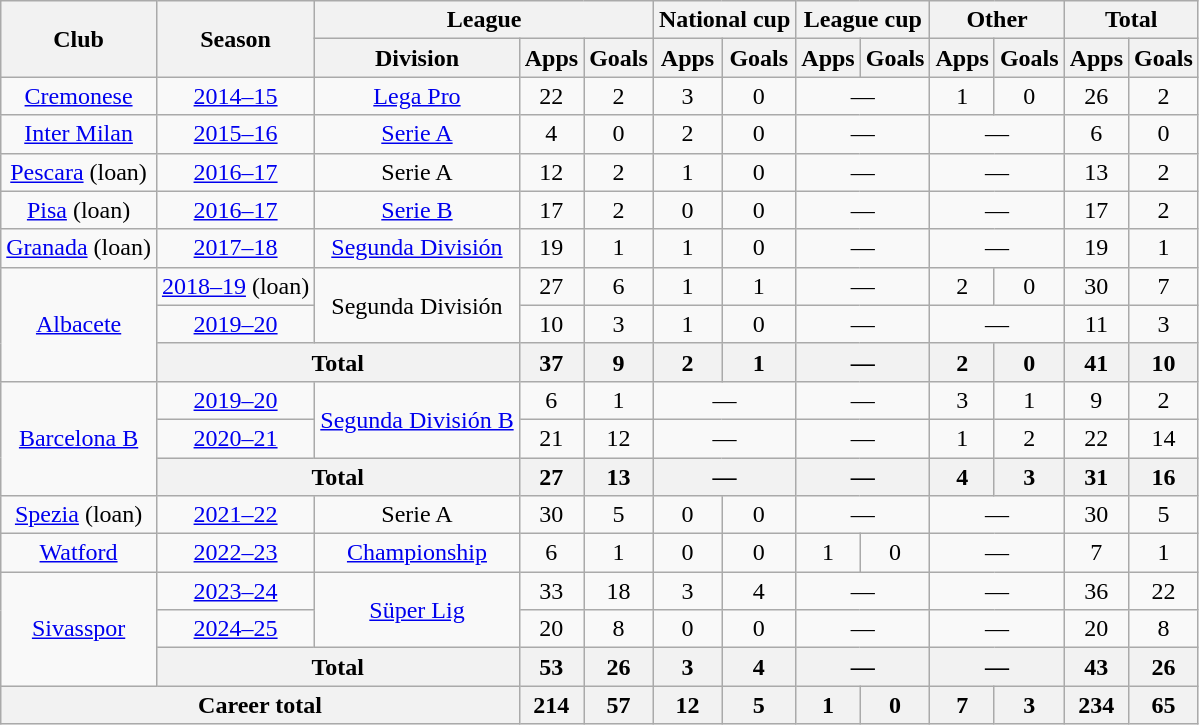<table class="wikitable" style="text-align:center">
<tr>
<th rowspan="2">Club</th>
<th rowspan="2">Season</th>
<th colspan="3">League</th>
<th colspan="2">National cup</th>
<th colspan="2">League cup</th>
<th colspan="2">Other</th>
<th colspan="2">Total</th>
</tr>
<tr>
<th>Division</th>
<th>Apps</th>
<th>Goals</th>
<th>Apps</th>
<th>Goals</th>
<th>Apps</th>
<th>Goals</th>
<th>Apps</th>
<th>Goals</th>
<th>Apps</th>
<th>Goals</th>
</tr>
<tr>
<td><a href='#'>Cremonese</a></td>
<td><a href='#'>2014–15</a></td>
<td><a href='#'>Lega Pro</a></td>
<td>22</td>
<td>2</td>
<td>3</td>
<td>0</td>
<td colspan="2">—</td>
<td>1</td>
<td>0</td>
<td>26</td>
<td>2</td>
</tr>
<tr>
<td><a href='#'>Inter Milan</a></td>
<td><a href='#'>2015–16</a></td>
<td><a href='#'>Serie A</a></td>
<td>4</td>
<td>0</td>
<td>2</td>
<td>0</td>
<td colspan="2">—</td>
<td colspan="2">—</td>
<td>6</td>
<td>0</td>
</tr>
<tr>
<td><a href='#'>Pescara</a> (loan)</td>
<td><a href='#'>2016–17</a></td>
<td>Serie A</td>
<td>12</td>
<td>2</td>
<td>1</td>
<td>0</td>
<td colspan="2">—</td>
<td colspan="2">—</td>
<td>13</td>
<td>2</td>
</tr>
<tr>
<td><a href='#'>Pisa</a> (loan)</td>
<td><a href='#'>2016–17</a></td>
<td><a href='#'>Serie B</a></td>
<td>17</td>
<td>2</td>
<td>0</td>
<td>0</td>
<td colspan="2">—</td>
<td colspan="2">—</td>
<td>17</td>
<td>2</td>
</tr>
<tr>
<td><a href='#'>Granada</a> (loan)</td>
<td><a href='#'>2017–18</a></td>
<td><a href='#'>Segunda División</a></td>
<td>19</td>
<td>1</td>
<td>1</td>
<td>0</td>
<td colspan="2">—</td>
<td colspan="2">—</td>
<td>19</td>
<td>1</td>
</tr>
<tr>
<td rowspan="3"><a href='#'>Albacete</a></td>
<td><a href='#'>2018–19</a> (loan)</td>
<td rowspan="2">Segunda División</td>
<td>27</td>
<td>6</td>
<td>1</td>
<td>1</td>
<td colspan="2">—</td>
<td>2</td>
<td>0</td>
<td>30</td>
<td>7</td>
</tr>
<tr>
<td><a href='#'>2019–20</a></td>
<td>10</td>
<td>3</td>
<td>1</td>
<td>0</td>
<td colspan="2">—</td>
<td colspan="2">—</td>
<td>11</td>
<td>3</td>
</tr>
<tr>
<th colspan="2">Total</th>
<th>37</th>
<th>9</th>
<th>2</th>
<th>1</th>
<th colspan="2">—</th>
<th>2</th>
<th>0</th>
<th>41</th>
<th>10</th>
</tr>
<tr>
<td rowspan="3"><a href='#'>Barcelona B</a></td>
<td><a href='#'>2019–20</a></td>
<td rowspan="2"><a href='#'>Segunda División B</a></td>
<td>6</td>
<td>1</td>
<td colspan="2">—</td>
<td colspan="2">—</td>
<td>3</td>
<td>1</td>
<td>9</td>
<td>2</td>
</tr>
<tr>
<td><a href='#'>2020–21</a></td>
<td>21</td>
<td>12</td>
<td colspan="2">—</td>
<td colspan="2">—</td>
<td>1</td>
<td>2</td>
<td>22</td>
<td>14</td>
</tr>
<tr>
<th colspan="2">Total</th>
<th>27</th>
<th>13</th>
<th colspan="2">—</th>
<th colspan="2">—</th>
<th>4</th>
<th>3</th>
<th>31</th>
<th>16</th>
</tr>
<tr>
<td><a href='#'>Spezia</a> (loan)</td>
<td><a href='#'>2021–22</a></td>
<td>Serie A</td>
<td>30</td>
<td>5</td>
<td>0</td>
<td>0</td>
<td colspan="2">—</td>
<td colspan="2">—</td>
<td>30</td>
<td>5</td>
</tr>
<tr>
<td><a href='#'>Watford</a></td>
<td><a href='#'>2022–23</a></td>
<td><a href='#'>Championship</a></td>
<td>6</td>
<td>1</td>
<td>0</td>
<td>0</td>
<td>1</td>
<td>0</td>
<td colspan="2">—</td>
<td>7</td>
<td>1</td>
</tr>
<tr>
<td rowspan="3"><a href='#'>Sivasspor</a></td>
<td><a href='#'>2023–24</a></td>
<td rowspan="2"><a href='#'>Süper Lig</a></td>
<td>33</td>
<td>18</td>
<td>3</td>
<td>4</td>
<td colspan="2">—</td>
<td colspan="2">—</td>
<td>36</td>
<td>22</td>
</tr>
<tr>
<td><a href='#'>2024–25</a></td>
<td>20</td>
<td>8</td>
<td>0</td>
<td>0</td>
<td colspan="2">—</td>
<td colspan="2">—</td>
<td>20</td>
<td>8</td>
</tr>
<tr>
<th colspan="2">Total</th>
<th>53</th>
<th>26</th>
<th>3</th>
<th>4</th>
<th colspan="2">—</th>
<th colspan="2">—</th>
<th>43</th>
<th>26</th>
</tr>
<tr>
<th colspan="3">Career total</th>
<th>214</th>
<th>57</th>
<th>12</th>
<th>5</th>
<th>1</th>
<th>0</th>
<th>7</th>
<th>3</th>
<th>234</th>
<th>65</th>
</tr>
</table>
